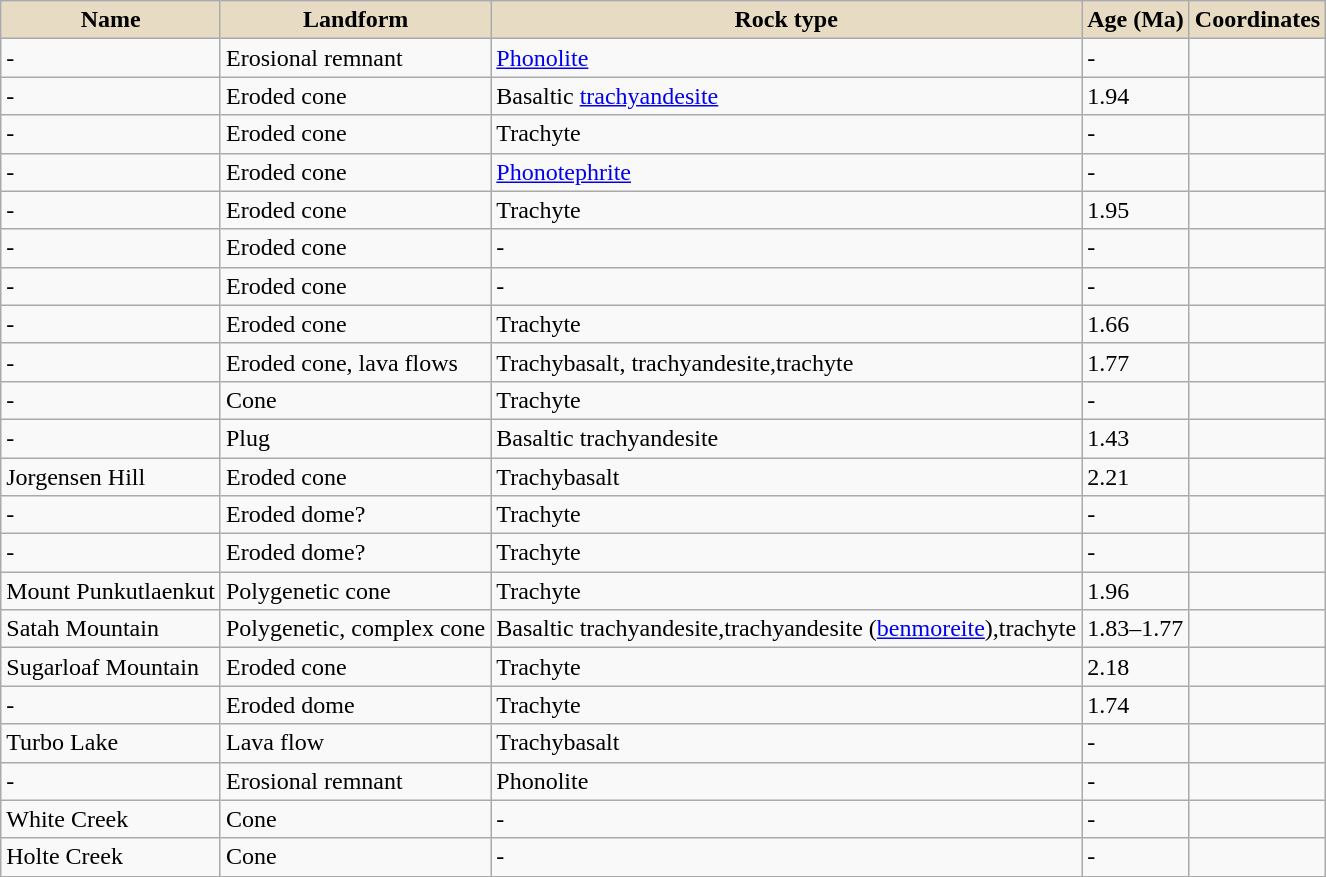<table class="wikitable sortable">
<tr>
<th rowspan=1 style="background-color:#e7dcc3;">Name</th>
<th rowspan=1 style="background-color:#e7dcc3;">Landform</th>
<th rowspan=1 style="background-color:#e7dcc3;">Rock type</th>
<th rowspan=1 style="background-color:#e7dcc3;">Age (Ma)</th>
<th rowspan=1 style="background-color:#e7dcc3;">Coordinates</th>
</tr>
<tr>
<td>-</td>
<td>Erosional remnant</td>
<td><a href='#'>Phonolite</a></td>
<td>-</td>
<td></td>
</tr>
<tr>
<td>-</td>
<td>Eroded cone</td>
<td>Basaltic <a href='#'>trachyandesite</a></td>
<td>1.94</td>
<td></td>
</tr>
<tr>
<td>-</td>
<td>Eroded cone</td>
<td>Trachyte</td>
<td>-</td>
<td></td>
</tr>
<tr>
<td>-</td>
<td>Eroded cone</td>
<td><a href='#'>Phonotephrite</a></td>
<td>-</td>
<td></td>
</tr>
<tr>
<td>-</td>
<td>Eroded cone</td>
<td>Trachyte</td>
<td>1.95</td>
<td></td>
</tr>
<tr>
<td>-</td>
<td>Eroded cone</td>
<td>-</td>
<td>-</td>
<td></td>
</tr>
<tr>
<td>-</td>
<td>Eroded cone</td>
<td>-</td>
<td>-</td>
<td></td>
</tr>
<tr>
<td>-</td>
<td>Eroded cone</td>
<td>Trachyte</td>
<td>1.66</td>
<td></td>
</tr>
<tr>
<td>-</td>
<td>Eroded cone, lava flows</td>
<td>Trachybasalt, trachyandesite,trachyte</td>
<td>1.77</td>
<td></td>
</tr>
<tr>
<td>-</td>
<td>Cone</td>
<td>Trachyte</td>
<td>-</td>
<td></td>
</tr>
<tr>
<td>-</td>
<td>Plug</td>
<td>Basaltic trachyandesite</td>
<td>1.43</td>
<td></td>
</tr>
<tr>
<td>Jorgensen Hill</td>
<td>Eroded cone</td>
<td>Trachybasalt</td>
<td>2.21</td>
<td></td>
</tr>
<tr>
<td>-</td>
<td>Eroded dome?</td>
<td>Trachyte</td>
<td>-</td>
<td></td>
</tr>
<tr>
<td>-</td>
<td>Eroded dome?</td>
<td>Trachyte</td>
<td>-</td>
<td></td>
</tr>
<tr>
<td>Mount Punkutlaenkut</td>
<td>Polygenetic cone</td>
<td>Trachyte</td>
<td>1.96</td>
<td></td>
</tr>
<tr>
<td>Satah Mountain</td>
<td>Polygenetic, complex cone</td>
<td>Basaltic trachyandesite,trachyandesite (<a href='#'>benmoreite</a>),trachyte</td>
<td>1.83–1.77</td>
<td></td>
</tr>
<tr>
<td>Sugarloaf Mountain</td>
<td>Eroded cone</td>
<td>Trachyte</td>
<td>2.18</td>
<td></td>
</tr>
<tr>
<td>-</td>
<td>Eroded dome</td>
<td>Trachyte</td>
<td>1.74</td>
<td></td>
</tr>
<tr>
<td>Turbo Lake</td>
<td>Lava flow</td>
<td>Trachybasalt</td>
<td>-</td>
<td></td>
</tr>
<tr>
<td>-</td>
<td>Erosional remnant</td>
<td>Phonolite</td>
<td>-</td>
<td></td>
</tr>
<tr>
<td>White Creek</td>
<td>Cone</td>
<td>-</td>
<td>-</td>
<td></td>
</tr>
<tr>
<td>Holte Creek</td>
<td>Cone</td>
<td>-</td>
<td>-</td>
<td></td>
</tr>
</table>
